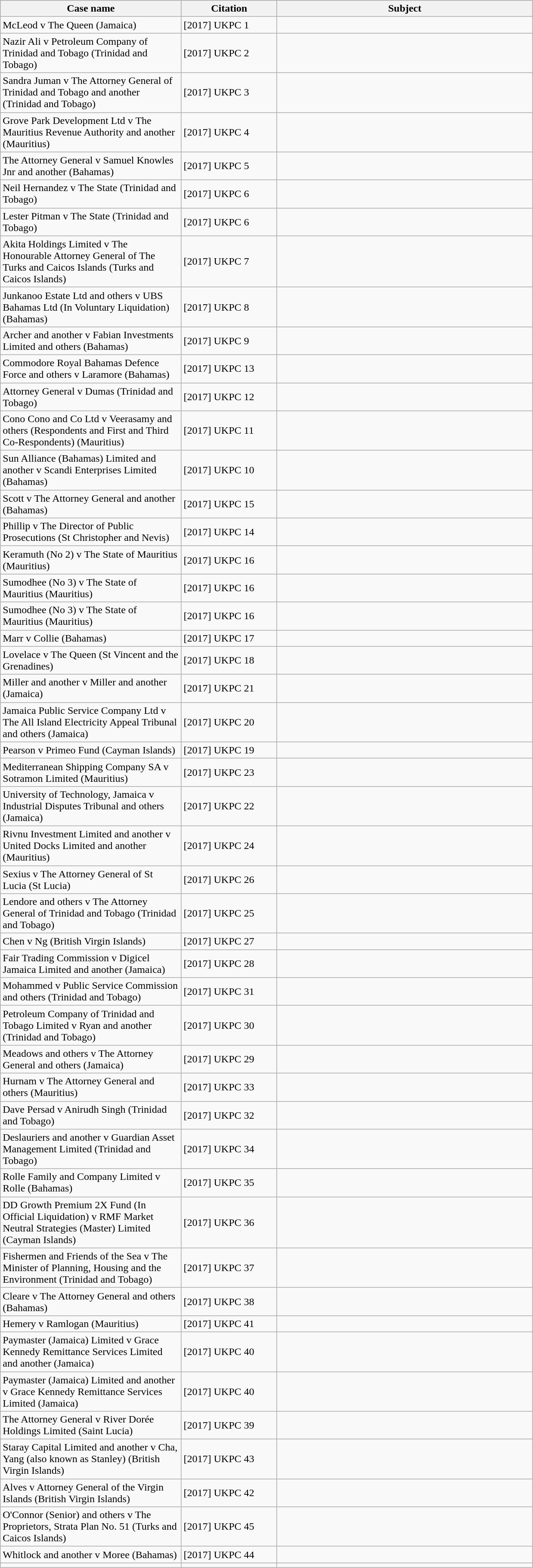<table class="wikitable" width=825>
<tr bgcolor="#CCCCCC">
<th width=34%>Case name</th>
<th width=18%>Citation</th>
<th font=small>Subject</th>
</tr>
<tr>
<td>McLeod v The Queen (Jamaica)</td>
<td>[2017] UKPC 1</td>
<td></td>
</tr>
<tr>
<td>Nazir Ali v Petroleum Company of Trinidad and Tobago (Trinidad and Tobago)</td>
<td>[2017] UKPC 2</td>
<td></td>
</tr>
<tr>
<td>Sandra Juman v The Attorney General of Trinidad and Tobago and another (Trinidad and Tobago)</td>
<td>[2017] UKPC 3</td>
<td></td>
</tr>
<tr>
<td>Grove Park Development Ltd v The Mauritius Revenue Authority and another (Mauritius)</td>
<td>[2017] UKPC 4</td>
<td></td>
</tr>
<tr>
<td>The Attorney General v Samuel Knowles Jnr and another (Bahamas)</td>
<td>[2017] UKPC 5</td>
<td></td>
</tr>
<tr>
<td>Neil Hernandez v The State (Trinidad and Tobago)</td>
<td>[2017] UKPC 6</td>
<td></td>
</tr>
<tr>
<td>Lester Pitman v The State (Trinidad and Tobago)</td>
<td>[2017] UKPC 6</td>
<td></td>
</tr>
<tr>
<td>Akita Holdings Limited v The Honourable Attorney General of The Turks and Caicos Islands (Turks and Caicos Islands)</td>
<td>[2017] UKPC 7</td>
<td></td>
</tr>
<tr>
<td>Junkanoo Estate Ltd and others v UBS Bahamas Ltd (In Voluntary Liquidation) (Bahamas)</td>
<td>[2017] UKPC 8</td>
<td></td>
</tr>
<tr>
<td>Archer and another v Fabian Investments Limited and others (Bahamas)</td>
<td>[2017] UKPC 9</td>
<td></td>
</tr>
<tr>
<td>Commodore Royal Bahamas Defence Force and others v Laramore (Bahamas)</td>
<td>[2017] UKPC 13</td>
<td></td>
</tr>
<tr>
<td>Attorney General v Dumas (Trinidad and Tobago)</td>
<td>[2017] UKPC 12</td>
<td></td>
</tr>
<tr>
<td>Cono Cono and Co Ltd v Veerasamy and others (Respondents and First and Third Co-Respondents) (Mauritius)</td>
<td>[2017] UKPC 11</td>
<td></td>
</tr>
<tr>
<td>Sun Alliance (Bahamas) Limited and another v Scandi Enterprises Limited (Bahamas)</td>
<td>[2017] UKPC 10</td>
<td></td>
</tr>
<tr>
<td>Scott v The Attorney General and another (Bahamas)</td>
<td>[2017] UKPC 15</td>
<td></td>
</tr>
<tr>
<td>Phillip v The Director of Public Prosecutions (St Christopher and Nevis)</td>
<td>[2017] UKPC 14</td>
<td></td>
</tr>
<tr>
<td>Keramuth (No 2) v The State of Mauritius (Mauritius)</td>
<td>[2017] UKPC 16</td>
<td></td>
</tr>
<tr>
<td>Sumodhee (No 3) v The State of Mauritius (Mauritius)</td>
<td>[2017] UKPC 16</td>
<td></td>
</tr>
<tr>
<td>Sumodhee (No 3) v The State of Mauritius (Mauritius)</td>
<td>[2017] UKPC 16</td>
<td></td>
</tr>
<tr>
<td>Marr v Collie (Bahamas)</td>
<td>[2017] UKPC 17</td>
<td></td>
</tr>
<tr>
<td>Lovelace v The Queen (St Vincent and the Grenadines)</td>
<td>[2017] UKPC 18</td>
<td></td>
</tr>
<tr>
<td>Miller and another v Miller and another (Jamaica)</td>
<td>[2017] UKPC 21</td>
<td></td>
</tr>
<tr>
<td>Jamaica Public Service Company Ltd v The All Island Electricity Appeal Tribunal and others (Jamaica)</td>
<td>[2017] UKPC 20</td>
<td></td>
</tr>
<tr>
<td>Pearson v Primeo Fund (Cayman Islands)</td>
<td>[2017] UKPC 19</td>
<td></td>
</tr>
<tr>
<td>Mediterranean Shipping Company SA v Sotramon Limited (Mauritius)</td>
<td>[2017] UKPC 23</td>
<td></td>
</tr>
<tr>
<td>University of Technology, Jamaica v Industrial Disputes Tribunal and others (Jamaica)</td>
<td>[2017] UKPC 22</td>
<td></td>
</tr>
<tr>
<td>Rivnu Investment Limited and another v United Docks Limited and another (Mauritius)</td>
<td>[2017] UKPC 24</td>
<td></td>
</tr>
<tr>
<td>Sexius v The Attorney General of St Lucia (St Lucia)</td>
<td>[2017] UKPC 26</td>
<td></td>
</tr>
<tr>
<td>Lendore and others v The Attorney General of Trinidad and Tobago (Trinidad and Tobago)</td>
<td>[2017] UKPC 25</td>
<td></td>
</tr>
<tr>
<td>Chen v Ng (British Virgin Islands)</td>
<td>[2017] UKPC 27</td>
<td></td>
</tr>
<tr>
<td>Fair Trading Commission v Digicel Jamaica Limited and another (Jamaica)</td>
<td>[2017] UKPC 28</td>
<td></td>
</tr>
<tr>
<td>Mohammed v Public Service Commission and others (Trinidad and Tobago)</td>
<td>[2017] UKPC 31</td>
<td></td>
</tr>
<tr>
<td>Petroleum Company of Trinidad and Tobago Limited v Ryan and another (Trinidad and Tobago)</td>
<td>[2017] UKPC 30</td>
<td></td>
</tr>
<tr>
<td>Meadows and others v The Attorney General and others (Jamaica)</td>
<td>[2017] UKPC 29</td>
<td></td>
</tr>
<tr>
<td>Hurnam v The Attorney General and others (Mauritius)</td>
<td>[2017] UKPC 33</td>
<td></td>
</tr>
<tr>
<td>Dave Persad v Anirudh Singh (Trinidad and Tobago)</td>
<td>[2017] UKPC 32</td>
<td></td>
</tr>
<tr>
<td>Deslauriers and another v Guardian Asset Management Limited (Trinidad and Tobago)</td>
<td>[2017] UKPC 34</td>
<td></td>
</tr>
<tr>
<td>Rolle Family and Company Limited v Rolle (Bahamas)</td>
<td>[2017] UKPC 35</td>
<td></td>
</tr>
<tr>
<td>DD Growth Premium 2X Fund (In Official Liquidation) v RMF Market Neutral Strategies (Master) Limited (Cayman Islands)</td>
<td>[2017] UKPC 36</td>
<td></td>
</tr>
<tr>
<td>Fishermen and Friends of the Sea v The Minister of Planning, Housing and the Environment (Trinidad and Tobago)</td>
<td>[2017] UKPC 37</td>
<td></td>
</tr>
<tr>
<td>Cleare v The Attorney General and others (Bahamas)</td>
<td>[2017] UKPC 38</td>
<td></td>
</tr>
<tr>
<td>Hemery v Ramlogan (Mauritius)</td>
<td>[2017] UKPC 41</td>
<td></td>
</tr>
<tr>
<td>Paymaster (Jamaica) Limited v Grace Kennedy Remittance Services Limited and another (Jamaica)</td>
<td>[2017] UKPC 40</td>
<td></td>
</tr>
<tr>
<td>Paymaster (Jamaica) Limited and another v Grace Kennedy Remittance Services Limited (Jamaica)</td>
<td>[2017] UKPC 40</td>
<td></td>
</tr>
<tr>
<td>The Attorney General v River Dorée Holdings Limited (Saint Lucia)</td>
<td>[2017] UKPC 39</td>
<td></td>
</tr>
<tr>
<td>Staray Capital Limited and another v Cha, Yang (also known as Stanley) (British Virgin Islands)</td>
<td>[2017] UKPC 43</td>
<td></td>
</tr>
<tr>
<td>Alves v Attorney General of the Virgin Islands (British Virgin Islands)</td>
<td>[2017] UKPC 42</td>
<td></td>
</tr>
<tr>
<td>O'Connor (Senior) and others v The Proprietors, Strata Plan No. 51 (Turks and Caicos Islands)</td>
<td>[2017] UKPC 45</td>
<td></td>
</tr>
<tr>
<td>Whitlock and another v Moree (Bahamas)</td>
<td>[2017] UKPC 44</td>
<td></td>
</tr>
<tr>
<td></td>
<td></td>
<td></td>
</tr>
</table>
